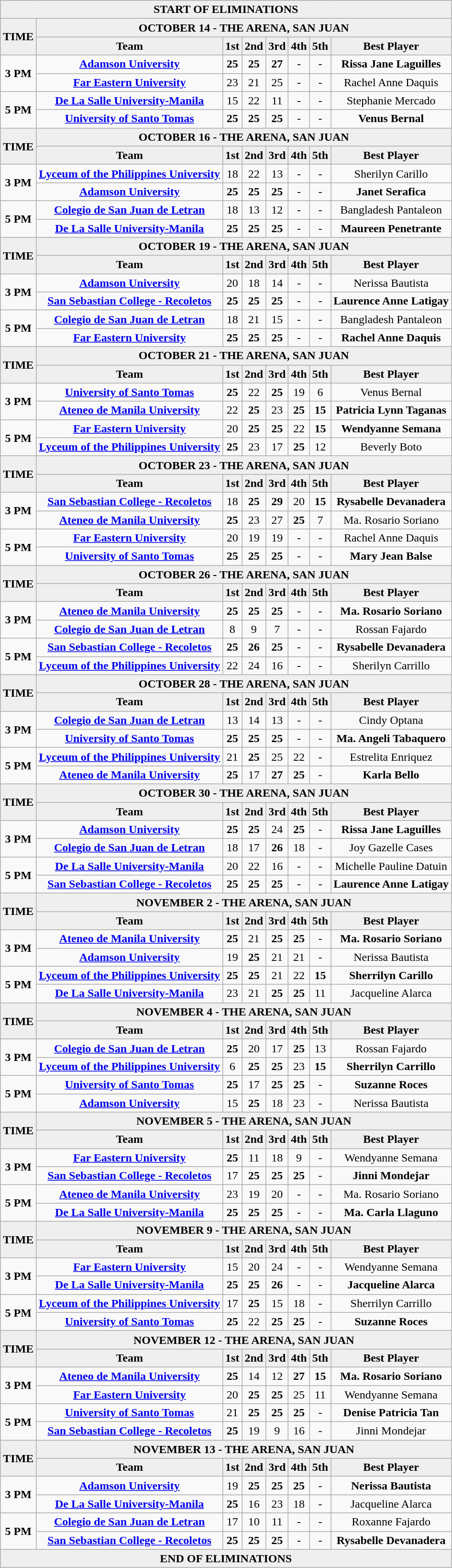<table class="wikitable" style="text-align: center">
<tr style="background:#efefef;">
<td colspan=8><strong>START OF ELIMINATIONS</strong></td>
</tr>
<tr style="background:#efefef;">
<td rowspan=2><strong>TIME</strong></td>
<td colspan=7><strong>OCTOBER 14 - THE ARENA, SAN JUAN</strong></td>
</tr>
<tr style="background:#efefef;">
<td><strong>Team</strong></td>
<td><strong>1st</strong></td>
<td><strong>2nd</strong></td>
<td><strong>3rd</strong></td>
<td><strong>4th</strong></td>
<td><strong>5th</strong></td>
<td><strong>Best Player</strong></td>
</tr>
<tr>
<td rowspan=2><strong>3 PM</strong></td>
<td><strong><a href='#'>Adamson University</a></strong></td>
<td><strong>25</strong></td>
<td><strong>25</strong></td>
<td><strong>27</strong></td>
<td>-</td>
<td>-</td>
<td><strong>Rissa Jane Laguilles</strong></td>
</tr>
<tr>
<td><strong><a href='#'>Far Eastern University</a></strong></td>
<td>23</td>
<td>21</td>
<td>25</td>
<td>-</td>
<td>-</td>
<td>Rachel Anne Daquis</td>
</tr>
<tr>
<td rowspan=2><strong>5 PM</strong></td>
<td><strong><a href='#'>De La Salle University-Manila</a></strong></td>
<td>15</td>
<td>22</td>
<td>11</td>
<td>-</td>
<td>-</td>
<td>Stephanie Mercado</td>
</tr>
<tr>
<td><strong><a href='#'>University of Santo Tomas</a></strong></td>
<td><strong>25</strong></td>
<td><strong>25</strong></td>
<td><strong>25</strong></td>
<td>-</td>
<td>-</td>
<td><strong>Venus Bernal</strong></td>
</tr>
<tr style="background:#efefef;">
<td rowspan=2><strong>TIME</strong></td>
<td colspan=7><strong>OCTOBER 16 - THE ARENA, SAN JUAN</strong></td>
</tr>
<tr style="background:#efefef;">
<td><strong>Team</strong></td>
<td><strong>1st</strong></td>
<td><strong>2nd</strong></td>
<td><strong>3rd</strong></td>
<td><strong>4th</strong></td>
<td><strong>5th</strong></td>
<td><strong>Best Player</strong></td>
</tr>
<tr>
<td rowspan=2><strong>3 PM</strong></td>
<td><strong><a href='#'>Lyceum of the Philippines University</a></strong></td>
<td>18</td>
<td>22</td>
<td>13</td>
<td>-</td>
<td>-</td>
<td>Sherilyn Carillo</td>
</tr>
<tr>
<td><strong><a href='#'>Adamson University</a></strong></td>
<td><strong>25</strong></td>
<td><strong>25</strong></td>
<td><strong>25</strong></td>
<td>-</td>
<td>-</td>
<td><strong>Janet Serafica</strong></td>
</tr>
<tr>
<td rowspan=2><strong>5 PM</strong></td>
<td><strong><a href='#'>Colegio de San Juan de Letran</a></strong></td>
<td>18</td>
<td>13</td>
<td>12</td>
<td>-</td>
<td>-</td>
<td>Bangladesh Pantaleon</td>
</tr>
<tr>
<td><strong><a href='#'>De La Salle University-Manila</a></strong></td>
<td><strong>25</strong></td>
<td><strong>25</strong></td>
<td><strong>25</strong></td>
<td>-</td>
<td>-</td>
<td><strong>Maureen Penetrante</strong></td>
</tr>
<tr style="background:#efefef;">
<td rowspan=2><strong>TIME</strong></td>
<td colspan=7><strong>OCTOBER 19 - THE ARENA, SAN JUAN</strong></td>
</tr>
<tr style="background:#efefef;">
<td><strong>Team</strong></td>
<td><strong>1st</strong></td>
<td><strong>2nd</strong></td>
<td><strong>3rd</strong></td>
<td><strong>4th</strong></td>
<td><strong>5th</strong></td>
<td><strong>Best Player</strong></td>
</tr>
<tr>
<td rowspan=2><strong>3 PM</strong></td>
<td><strong><a href='#'>Adamson University</a></strong></td>
<td>20</td>
<td>18</td>
<td>14</td>
<td>-</td>
<td>-</td>
<td>Nerissa Bautista</td>
</tr>
<tr>
<td><strong><a href='#'>San Sebastian College - Recoletos</a></strong></td>
<td><strong>25</strong></td>
<td><strong>25</strong></td>
<td><strong>25</strong></td>
<td>-</td>
<td>-</td>
<td><strong>Laurence Anne Latigay</strong></td>
</tr>
<tr>
<td rowspan=2><strong>5 PM</strong></td>
<td><strong><a href='#'>Colegio de San Juan de Letran</a></strong></td>
<td>18</td>
<td>21</td>
<td>15</td>
<td>-</td>
<td>-</td>
<td>Bangladesh Pantaleon</td>
</tr>
<tr>
<td><strong><a href='#'>Far Eastern University</a></strong></td>
<td><strong>25</strong></td>
<td><strong>25</strong></td>
<td><strong>25</strong></td>
<td>-</td>
<td>-</td>
<td><strong>Rachel Anne Daquis</strong></td>
</tr>
<tr style="background:#efefef;">
<td rowspan=2><strong>TIME</strong></td>
<td colspan=7><strong>OCTOBER 21 - THE ARENA, SAN JUAN</strong></td>
</tr>
<tr style="background:#efefef;">
<td><strong>Team</strong></td>
<td><strong>1st</strong></td>
<td><strong>2nd</strong></td>
<td><strong>3rd</strong></td>
<td><strong>4th</strong></td>
<td><strong>5th</strong></td>
<td><strong>Best Player</strong></td>
</tr>
<tr>
<td rowspan=2><strong>3 PM</strong></td>
<td><strong><a href='#'>University of Santo Tomas</a></strong></td>
<td><strong>25</strong></td>
<td>22</td>
<td><strong>25</strong></td>
<td>19</td>
<td>6</td>
<td>Venus Bernal</td>
</tr>
<tr>
<td><strong><a href='#'>Ateneo de Manila University</a></strong></td>
<td>22</td>
<td><strong>25</strong></td>
<td>23</td>
<td><strong>25</strong></td>
<td><strong>15</strong></td>
<td><strong>Patricia Lynn Taganas</strong></td>
</tr>
<tr>
<td rowspan=2><strong>5 PM</strong></td>
<td><strong><a href='#'>Far Eastern University</a></strong></td>
<td>20</td>
<td><strong>25</strong></td>
<td><strong>25</strong></td>
<td>22</td>
<td><strong>15</strong></td>
<td><strong>Wendyanne Semana</strong></td>
</tr>
<tr>
<td><strong><a href='#'>Lyceum of the Philippines University</a></strong></td>
<td><strong>25</strong></td>
<td>23</td>
<td>17</td>
<td><strong>25</strong></td>
<td>12</td>
<td>Beverly Boto</td>
</tr>
<tr style="background:#efefef;">
<td rowspan=2><strong>TIME</strong></td>
<td colspan=7><strong>OCTOBER 23 - THE ARENA, SAN JUAN</strong></td>
</tr>
<tr style="background:#efefef;">
<td><strong>Team</strong></td>
<td><strong>1st</strong></td>
<td><strong>2nd</strong></td>
<td><strong>3rd</strong></td>
<td><strong>4th</strong></td>
<td><strong>5th</strong></td>
<td><strong>Best Player</strong></td>
</tr>
<tr>
<td rowspan=2><strong>3 PM</strong></td>
<td><strong><a href='#'>San Sebastian College - Recoletos</a></strong></td>
<td>18</td>
<td><strong>25</strong></td>
<td><strong>29</strong></td>
<td>20</td>
<td><strong>15</strong></td>
<td><strong>Rysabelle Devanadera</strong></td>
</tr>
<tr>
<td><strong><a href='#'>Ateneo de Manila University</a></strong></td>
<td><strong>25</strong></td>
<td>23</td>
<td>27</td>
<td><strong>25</strong></td>
<td>7</td>
<td>Ma. Rosario Soriano</td>
</tr>
<tr>
<td rowspan=2><strong>5 PM</strong></td>
<td><strong><a href='#'>Far Eastern University</a></strong></td>
<td>20</td>
<td>19</td>
<td>19</td>
<td>-</td>
<td>-</td>
<td>Rachel Anne Daquis</td>
</tr>
<tr>
<td><strong><a href='#'>University of Santo Tomas</a></strong></td>
<td><strong>25</strong></td>
<td><strong>25</strong></td>
<td><strong>25</strong></td>
<td>-</td>
<td>-</td>
<td><strong>Mary Jean Balse</strong></td>
</tr>
<tr style="background:#efefef;">
<td rowspan=2><strong>TIME</strong></td>
<td colspan=7><strong>OCTOBER 26 - THE ARENA, SAN JUAN</strong></td>
</tr>
<tr style="background:#efefef;">
<td><strong>Team</strong></td>
<td><strong>1st</strong></td>
<td><strong>2nd</strong></td>
<td><strong>3rd</strong></td>
<td><strong>4th</strong></td>
<td><strong>5th</strong></td>
<td><strong>Best Player</strong></td>
</tr>
<tr>
<td rowspan=2><strong>3 PM</strong></td>
<td><strong><a href='#'>Ateneo de Manila University</a></strong></td>
<td><strong>25</strong></td>
<td><strong>25</strong></td>
<td><strong>25</strong></td>
<td>-</td>
<td>-</td>
<td><strong>Ma. Rosario Soriano</strong></td>
</tr>
<tr>
<td><strong><a href='#'>Colegio de San Juan de Letran</a></strong></td>
<td>8</td>
<td>9</td>
<td>7</td>
<td>-</td>
<td>-</td>
<td>Rossan Fajardo</td>
</tr>
<tr>
<td rowspan=2><strong>5 PM</strong></td>
<td><strong><a href='#'>San Sebastian College - Recoletos</a></strong></td>
<td><strong>25</strong></td>
<td><strong>26</strong></td>
<td><strong>25</strong></td>
<td>-</td>
<td>-</td>
<td><strong>Rysabelle Devanadera</strong></td>
</tr>
<tr>
<td><strong><a href='#'>Lyceum of the Philippines University</a></strong></td>
<td>22</td>
<td>24</td>
<td>16</td>
<td>-</td>
<td>-</td>
<td>Sherilyn Carrillo</td>
</tr>
<tr style="background:#efefef;">
<td rowspan=2><strong>TIME</strong></td>
<td colspan=7><strong>OCTOBER 28 - THE ARENA, SAN JUAN</strong></td>
</tr>
<tr style="background:#efefef;">
<td><strong>Team</strong></td>
<td><strong>1st</strong></td>
<td><strong>2nd</strong></td>
<td><strong>3rd</strong></td>
<td><strong>4th</strong></td>
<td><strong>5th</strong></td>
<td><strong>Best Player</strong></td>
</tr>
<tr>
<td rowspan=2><strong>3 PM</strong></td>
<td><strong><a href='#'>Colegio de San Juan de Letran</a></strong></td>
<td>13</td>
<td>14</td>
<td>13</td>
<td>-</td>
<td>-</td>
<td>Cindy Optana</td>
</tr>
<tr>
<td><strong><a href='#'>University of Santo Tomas</a></strong></td>
<td><strong>25</strong></td>
<td><strong>25</strong></td>
<td><strong>25</strong></td>
<td>-</td>
<td>-</td>
<td><strong>Ma. Angeli Tabaquero</strong></td>
</tr>
<tr>
<td rowspan=2><strong>5 PM</strong></td>
<td><strong><a href='#'>Lyceum of the Philippines University</a></strong></td>
<td>21</td>
<td><strong>25</strong></td>
<td>25</td>
<td>22</td>
<td>-</td>
<td>Estrelita Enriquez</td>
</tr>
<tr>
<td><strong><a href='#'>Ateneo de Manila University</a></strong></td>
<td><strong>25</strong></td>
<td>17</td>
<td><strong>27</strong></td>
<td><strong>25</strong></td>
<td>-</td>
<td><strong>Karla Bello</strong></td>
</tr>
<tr style="background:#efefef;">
<td rowspan=2><strong>TIME</strong></td>
<td colspan=7><strong>OCTOBER 30 - THE ARENA, SAN JUAN</strong></td>
</tr>
<tr style="background:#efefef;">
<td><strong>Team</strong></td>
<td><strong>1st</strong></td>
<td><strong>2nd</strong></td>
<td><strong>3rd</strong></td>
<td><strong>4th</strong></td>
<td><strong>5th</strong></td>
<td><strong>Best Player</strong></td>
</tr>
<tr>
<td rowspan=2><strong>3 PM</strong></td>
<td><strong><a href='#'>Adamson University</a></strong></td>
<td><strong>25</strong></td>
<td><strong>25</strong></td>
<td>24</td>
<td><strong>25</strong></td>
<td>-</td>
<td><strong>Rissa Jane Laguilles</strong></td>
</tr>
<tr>
<td><strong><a href='#'>Colegio de San Juan de Letran</a></strong></td>
<td>18</td>
<td>17</td>
<td><strong>26</strong></td>
<td>18</td>
<td>-</td>
<td>Joy Gazelle Cases</td>
</tr>
<tr>
<td rowspan=2><strong>5 PM</strong></td>
<td><strong><a href='#'>De La Salle University-Manila</a></strong></td>
<td>20</td>
<td>22</td>
<td>16</td>
<td>-</td>
<td>-</td>
<td>Michelle Pauline Datuin</td>
</tr>
<tr>
<td><strong><a href='#'>San Sebastian College - Recoletos</a></strong></td>
<td><strong>25</strong></td>
<td><strong>25</strong></td>
<td><strong>25</strong></td>
<td>-</td>
<td>-</td>
<td><strong>Laurence Anne Latigay</strong></td>
</tr>
<tr style="background:#efefef;">
<td rowspan=2><strong>TIME</strong></td>
<td colspan=7><strong>NOVEMBER 2 - THE ARENA, SAN JUAN</strong></td>
</tr>
<tr style="background:#efefef;">
<td><strong>Team</strong></td>
<td><strong>1st</strong></td>
<td><strong>2nd</strong></td>
<td><strong>3rd</strong></td>
<td><strong>4th</strong></td>
<td><strong>5th</strong></td>
<td><strong>Best Player</strong></td>
</tr>
<tr>
<td rowspan=2><strong>3 PM</strong></td>
<td><strong><a href='#'>Ateneo de Manila University</a></strong></td>
<td><strong>25</strong></td>
<td>21</td>
<td><strong>25</strong></td>
<td><strong>25</strong></td>
<td>-</td>
<td><strong>Ma. Rosario Soriano</strong></td>
</tr>
<tr>
<td><strong><a href='#'>Adamson University</a></strong></td>
<td>19</td>
<td><strong>25</strong></td>
<td>21</td>
<td>21</td>
<td>-</td>
<td>Nerissa Bautista</td>
</tr>
<tr>
<td rowspan=2><strong>5 PM</strong></td>
<td><strong><a href='#'>Lyceum of the Philippines University</a></strong></td>
<td><strong>25</strong></td>
<td><strong>25</strong></td>
<td>21</td>
<td>22</td>
<td><strong>15</strong></td>
<td><strong>Sherrilyn Carillo</strong></td>
</tr>
<tr>
<td><strong><a href='#'>De La Salle University-Manila</a></strong></td>
<td>23</td>
<td>21</td>
<td><strong>25</strong></td>
<td><strong>25</strong></td>
<td>11</td>
<td>Jacqueline Alarca</td>
</tr>
<tr style="background:#efefef;">
<td rowspan=2><strong>TIME</strong></td>
<td colspan=7><strong>NOVEMBER 4 - THE ARENA, SAN JUAN</strong></td>
</tr>
<tr style="background:#efefef;">
<td><strong>Team</strong></td>
<td><strong>1st</strong></td>
<td><strong>2nd</strong></td>
<td><strong>3rd</strong></td>
<td><strong>4th</strong></td>
<td><strong>5th</strong></td>
<td><strong>Best Player</strong></td>
</tr>
<tr>
<td rowspan=2><strong>3 PM</strong></td>
<td><strong><a href='#'>Colegio de San Juan de Letran</a></strong></td>
<td><strong>25</strong></td>
<td>20</td>
<td>17</td>
<td><strong>25</strong></td>
<td>13</td>
<td>Rossan Fajardo</td>
</tr>
<tr>
<td><strong><a href='#'>Lyceum of the Philippines University</a></strong></td>
<td>6</td>
<td><strong>25</strong></td>
<td><strong>25</strong></td>
<td>23</td>
<td><strong>15</strong></td>
<td><strong>Sherrilyn Carrillo</strong></td>
</tr>
<tr>
<td rowspan=2><strong>5 PM</strong></td>
<td><strong><a href='#'>University of Santo Tomas</a></strong></td>
<td><strong>25</strong></td>
<td>17</td>
<td><strong>25</strong></td>
<td><strong>25</strong></td>
<td>-</td>
<td><strong>Suzanne Roces</strong></td>
</tr>
<tr>
<td><strong><a href='#'>Adamson University</a></strong></td>
<td>15</td>
<td><strong>25</strong></td>
<td>18</td>
<td>23</td>
<td>-</td>
<td>Nerissa Bautista</td>
</tr>
<tr style="background:#efefef;">
<td rowspan=2><strong>TIME</strong></td>
<td colspan=7><strong>NOVEMBER 5 - THE ARENA, SAN JUAN</strong></td>
</tr>
<tr style="background:#efefef;">
<td><strong>Team</strong></td>
<td><strong>1st</strong></td>
<td><strong>2nd</strong></td>
<td><strong>3rd</strong></td>
<td><strong>4th</strong></td>
<td><strong>5th</strong></td>
<td><strong>Best Player</strong></td>
</tr>
<tr>
<td rowspan=2><strong>3 PM</strong></td>
<td><strong><a href='#'>Far Eastern University</a></strong></td>
<td><strong>25</strong></td>
<td>11</td>
<td>18</td>
<td>9</td>
<td>-</td>
<td>Wendyanne Semana</td>
</tr>
<tr>
<td><strong><a href='#'>San Sebastian College - Recoletos</a></strong></td>
<td>17</td>
<td><strong>25</strong></td>
<td><strong>25</strong></td>
<td><strong>25</strong></td>
<td>-</td>
<td><strong>Jinni Mondejar</strong></td>
</tr>
<tr>
<td rowspan=2><strong>5 PM</strong></td>
<td><strong><a href='#'>Ateneo de Manila University</a></strong></td>
<td>23</td>
<td>19</td>
<td>20</td>
<td>-</td>
<td>-</td>
<td>Ma. Rosario Soriano</td>
</tr>
<tr>
<td><strong><a href='#'>De La Salle University-Manila</a></strong></td>
<td><strong>25</strong></td>
<td><strong>25</strong></td>
<td><strong>25</strong></td>
<td>-</td>
<td>-</td>
<td><strong>Ma. Carla Llaguno</strong></td>
</tr>
<tr style="background:#efefef;">
<td rowspan=2><strong>TIME</strong></td>
<td colspan=7><strong>NOVEMBER 9  - THE ARENA, SAN JUAN</strong></td>
</tr>
<tr style="background:#efefef;">
<td><strong>Team</strong></td>
<td><strong>1st</strong></td>
<td><strong>2nd</strong></td>
<td><strong>3rd</strong></td>
<td><strong>4th</strong></td>
<td><strong>5th</strong></td>
<td><strong>Best Player</strong></td>
</tr>
<tr>
<td rowspan=2><strong>3 PM</strong></td>
<td><strong><a href='#'>Far Eastern University</a></strong></td>
<td>15</td>
<td>20</td>
<td>24</td>
<td>-</td>
<td>-</td>
<td>Wendyanne Semana</td>
</tr>
<tr>
<td><strong><a href='#'>De La Salle University-Manila</a></strong></td>
<td><strong>25</strong></td>
<td><strong>25</strong></td>
<td><strong>26</strong></td>
<td>-</td>
<td>-</td>
<td><strong>Jacqueline Alarca</strong></td>
</tr>
<tr>
<td rowspan=2><strong>5 PM</strong></td>
<td><strong><a href='#'>Lyceum of the Philippines University</a></strong></td>
<td>17</td>
<td><strong>25</strong></td>
<td>15</td>
<td>18</td>
<td>-</td>
<td>Sherrilyn Carrillo</td>
</tr>
<tr>
<td><strong><a href='#'>University of Santo Tomas</a></strong></td>
<td><strong>25</strong></td>
<td>22</td>
<td><strong>25</strong></td>
<td><strong>25</strong></td>
<td>-</td>
<td><strong>Suzanne Roces</strong></td>
</tr>
<tr style="background:#efefef;">
<td rowspan=2><strong>TIME</strong></td>
<td colspan=7><strong>NOVEMBER 12  - THE ARENA, SAN JUAN</strong></td>
</tr>
<tr style="background:#efefef;">
<td><strong>Team</strong></td>
<td><strong>1st</strong></td>
<td><strong>2nd</strong></td>
<td><strong>3rd</strong></td>
<td><strong>4th</strong></td>
<td><strong>5th</strong></td>
<td><strong>Best Player</strong></td>
</tr>
<tr>
<td rowspan=2><strong>3 PM</strong></td>
<td><strong><a href='#'>Ateneo de Manila University</a></strong></td>
<td><strong>25</strong></td>
<td>14</td>
<td>12</td>
<td><strong>27</strong></td>
<td><strong>15</strong></td>
<td><strong>Ma. Rosario Soriano</strong></td>
</tr>
<tr>
<td><strong><a href='#'>Far Eastern University</a></strong></td>
<td>20</td>
<td><strong>25</strong></td>
<td><strong>25</strong></td>
<td>25</td>
<td>11</td>
<td>Wendyanne Semana</td>
</tr>
<tr>
<td rowspan=2><strong>5 PM</strong></td>
<td><strong><a href='#'>University of Santo Tomas</a></strong></td>
<td>21</td>
<td><strong>25</strong></td>
<td><strong>25</strong></td>
<td><strong>25</strong></td>
<td>-</td>
<td><strong>Denise Patricia Tan</strong></td>
</tr>
<tr>
<td><strong><a href='#'>San Sebastian College - Recoletos</a></strong></td>
<td><strong>25</strong></td>
<td>19</td>
<td>9</td>
<td>16</td>
<td>-</td>
<td>Jinni Mondejar</td>
</tr>
<tr style="background:#efefef;">
<td rowspan=2><strong>TIME</strong></td>
<td colspan=7><strong>NOVEMBER 13  - THE ARENA, SAN JUAN</strong></td>
</tr>
<tr style="background:#efefef;">
<td><strong>Team</strong></td>
<td><strong>1st</strong></td>
<td><strong>2nd</strong></td>
<td><strong>3rd</strong></td>
<td><strong>4th</strong></td>
<td><strong>5th</strong></td>
<td><strong>Best Player</strong></td>
</tr>
<tr>
<td rowspan=2><strong>3 PM</strong></td>
<td><strong><a href='#'>Adamson University</a></strong></td>
<td>19</td>
<td><strong>25</strong></td>
<td><strong>25</strong></td>
<td><strong>25</strong></td>
<td>-</td>
<td><strong>Nerissa Bautista</strong></td>
</tr>
<tr>
<td><strong><a href='#'>De La Salle University-Manila</a></strong></td>
<td><strong>25</strong></td>
<td>16</td>
<td>23</td>
<td>18</td>
<td>-</td>
<td>Jacqueline Alarca</td>
</tr>
<tr>
<td rowspan=2><strong>5 PM</strong></td>
<td><strong><a href='#'>Colegio de San Juan de Letran</a></strong></td>
<td>17</td>
<td>10</td>
<td>11</td>
<td>-</td>
<td>-</td>
<td>Roxanne Fajardo</td>
</tr>
<tr>
<td><strong><a href='#'>San Sebastian College - Recoletos</a></strong></td>
<td><strong>25</strong></td>
<td><strong>25</strong></td>
<td><strong>25</strong></td>
<td>-</td>
<td>-</td>
<td><strong>Rysabelle Devanadera</strong></td>
</tr>
<tr style="background:#efefef;">
<td colspan=8><strong>END OF ELIMINATIONS</strong></td>
</tr>
</table>
